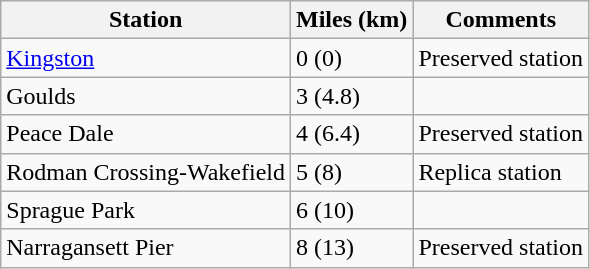<table class="wikitable">
<tr>
<th>Station</th>
<th>Miles (km)</th>
<th>Comments</th>
</tr>
<tr>
<td><a href='#'>Kingston</a></td>
<td>0 (0)</td>
<td>Preserved station</td>
</tr>
<tr>
<td>Goulds</td>
<td>3 (4.8)</td>
<td></td>
</tr>
<tr>
<td>Peace Dale</td>
<td>4 (6.4)</td>
<td>Preserved station</td>
</tr>
<tr>
<td>Rodman Crossing-Wakefield</td>
<td>5 (8)</td>
<td>Replica station</td>
</tr>
<tr>
<td>Sprague Park</td>
<td>6 (10)</td>
<td></td>
</tr>
<tr>
<td>Narragansett Pier</td>
<td>8 (13)</td>
<td>Preserved station</td>
</tr>
</table>
